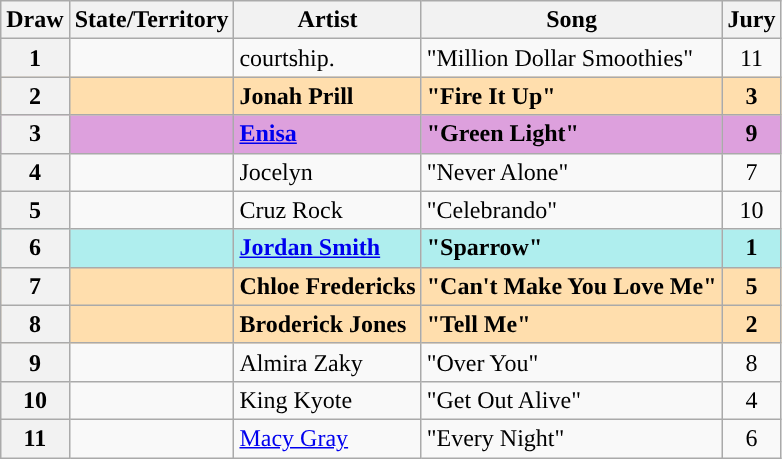<table class="wikitable sortable plainrowheaders">
<tr>
<th scope="col">Draw</th>
<th scope="col">State/Territory</th>
<th scope="col">Artist</th>
<th scope="col">Song</th>
<th scope="col">Jury</th>
</tr>
<tr>
<th scope="row" style="text-align:center">1</th>
<td></td>
<td>courtship.</td>
<td>"Million Dollar Smoothies"</td>
<td align="center">11</td>
</tr>
<tr style="font-weight:bold; background:navajowhite">
<th scope="row" style="text-align:center">2</th>
<td></td>
<td>Jonah Prill</td>
<td>"Fire It Up"</td>
<td align="center">3</td>
</tr>
<tr style="font-weight:bold; background:#DDA0DD">
<th scope="row" style="text-align:center">3</th>
<td></td>
<td><a href='#'>Enisa</a></td>
<td>"Green Light"</td>
<td align="center">9</td>
</tr>
<tr>
<th scope="row" style="text-align:center">4</th>
<td></td>
<td>Jocelyn</td>
<td>"Never Alone"</td>
<td align="center">7</td>
</tr>
<tr>
<th scope="row" style="text-align:center">5</th>
<td></td>
<td>Cruz Rock</td>
<td>"Celebrando"</td>
<td align="center">10</td>
</tr>
<tr style="font-weight:bold; background:paleturquoise;">
<th scope="row" style="text-align:center">6</th>
<td></td>
<td><a href='#'>Jordan Smith</a></td>
<td>"Sparrow"</td>
<td align="center">1</td>
</tr>
<tr style="font-weight:bold; background:navajowhite">
<th scope="row" style="text-align:center">7</th>
<td></td>
<td>Chloe Fredericks</td>
<td>"Can't Make You Love Me"</td>
<td align="center">5</td>
</tr>
<tr style="font-weight:bold; background:navajowhite">
<th scope="row" style="text-align:center">8</th>
<td></td>
<td>Broderick Jones</td>
<td>"Tell Me"</td>
<td align="center">2</td>
</tr>
<tr>
<th scope="row" style="text-align:center">9</th>
<td></td>
<td>Almira Zaky</td>
<td>"Over You"</td>
<td align="center">8</td>
</tr>
<tr>
<th scope="row" style="text-align:center">10</th>
<td></td>
<td>King Kyote</td>
<td>"Get Out Alive"</td>
<td align="center">4</td>
</tr>
<tr>
<th scope="row" style="text-align:center">11</th>
<td></td>
<td><a href='#'>Macy Gray</a></td>
<td>"Every Night"</td>
<td align="center">6</td>
</tr>
</table>
